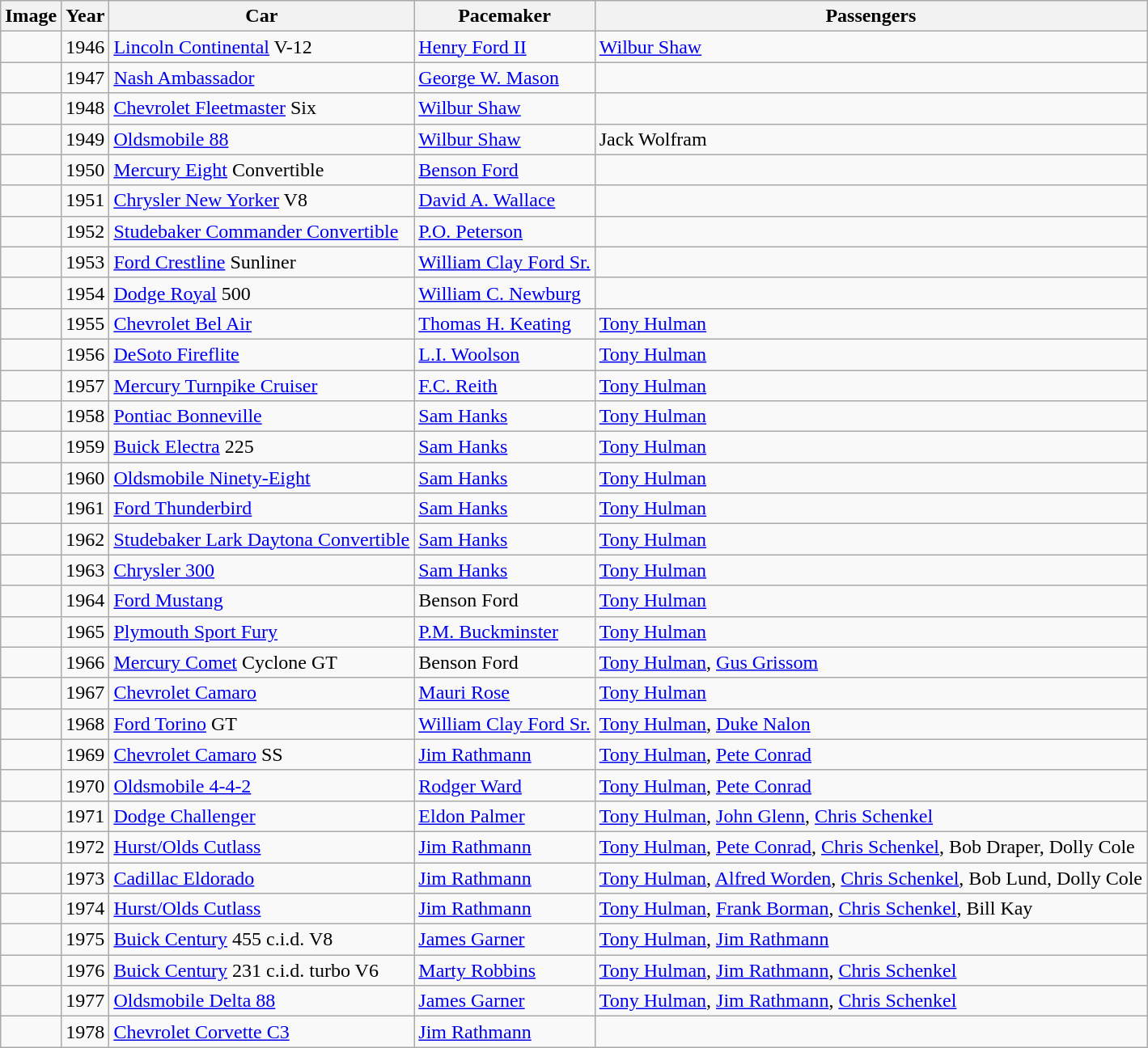<table class=wikitable>
<tr>
<th>Image</th>
<th>Year</th>
<th>Car</th>
<th>Pacemaker</th>
<th>Passengers</th>
</tr>
<tr>
<td> </td>
<td>1946</td>
<td><a href='#'>Lincoln Continental</a> V-12</td>
<td><a href='#'>Henry Ford II</a></td>
<td><a href='#'>Wilbur Shaw</a></td>
</tr>
<tr>
<td> </td>
<td>1947</td>
<td><a href='#'>Nash Ambassador</a></td>
<td><a href='#'>George W. Mason</a></td>
<td></td>
</tr>
<tr>
<td></td>
<td>1948</td>
<td><a href='#'>Chevrolet Fleetmaster</a> Six</td>
<td><a href='#'>Wilbur Shaw</a></td>
<td></td>
</tr>
<tr>
<td> </td>
<td>1949</td>
<td><a href='#'>Oldsmobile 88</a></td>
<td><a href='#'>Wilbur Shaw</a></td>
<td>Jack Wolfram</td>
</tr>
<tr>
<td> </td>
<td>1950</td>
<td><a href='#'>Mercury Eight</a> Convertible</td>
<td><a href='#'>Benson Ford</a></td>
<td></td>
</tr>
<tr>
<td> </td>
<td>1951</td>
<td><a href='#'>Chrysler New Yorker</a> V8</td>
<td><a href='#'>David A. Wallace</a></td>
<td></td>
</tr>
<tr>
<td> </td>
<td>1952</td>
<td><a href='#'>Studebaker Commander Convertible</a></td>
<td><a href='#'>P.O. Peterson</a></td>
<td></td>
</tr>
<tr>
<td> </td>
<td>1953</td>
<td><a href='#'>Ford Crestline</a> Sunliner</td>
<td><a href='#'>William Clay Ford Sr.</a></td>
<td></td>
</tr>
<tr>
<td> </td>
<td>1954</td>
<td><a href='#'>Dodge Royal</a> 500</td>
<td><a href='#'>William C. Newburg</a></td>
<td></td>
</tr>
<tr>
<td></td>
<td>1955</td>
<td><a href='#'>Chevrolet Bel Air</a></td>
<td><a href='#'>Thomas H. Keating</a></td>
<td><a href='#'>Tony Hulman</a></td>
</tr>
<tr>
<td></td>
<td>1956</td>
<td><a href='#'>DeSoto Fireflite</a></td>
<td><a href='#'>L.I. Woolson</a></td>
<td><a href='#'>Tony Hulman</a></td>
</tr>
<tr>
<td></td>
<td>1957</td>
<td><a href='#'>Mercury Turnpike Cruiser</a></td>
<td><a href='#'>F.C. Reith</a></td>
<td><a href='#'>Tony Hulman</a></td>
</tr>
<tr>
<td> </td>
<td>1958</td>
<td><a href='#'>Pontiac Bonneville</a></td>
<td><a href='#'>Sam Hanks</a></td>
<td><a href='#'>Tony Hulman</a></td>
</tr>
<tr>
<td> </td>
<td>1959</td>
<td><a href='#'>Buick Electra</a> 225</td>
<td><a href='#'>Sam Hanks</a></td>
<td><a href='#'>Tony Hulman</a></td>
</tr>
<tr>
<td> </td>
<td>1960</td>
<td><a href='#'>Oldsmobile Ninety-Eight</a></td>
<td><a href='#'>Sam Hanks</a></td>
<td><a href='#'>Tony Hulman</a></td>
</tr>
<tr>
<td> </td>
<td>1961</td>
<td><a href='#'>Ford Thunderbird</a></td>
<td><a href='#'>Sam Hanks</a></td>
<td><a href='#'>Tony Hulman</a></td>
</tr>
<tr>
<td> </td>
<td>1962</td>
<td><a href='#'>Studebaker Lark Daytona Convertible</a></td>
<td><a href='#'>Sam Hanks</a></td>
<td><a href='#'>Tony Hulman</a></td>
</tr>
<tr>
<td></td>
<td>1963</td>
<td><a href='#'>Chrysler 300</a></td>
<td><a href='#'>Sam Hanks</a></td>
<td><a href='#'>Tony Hulman</a></td>
</tr>
<tr>
<td></td>
<td>1964</td>
<td><a href='#'>Ford Mustang</a></td>
<td>Benson Ford</td>
<td><a href='#'>Tony Hulman</a></td>
</tr>
<tr>
<td></td>
<td>1965</td>
<td><a href='#'>Plymouth Sport Fury</a></td>
<td><a href='#'>P.M. Buckminster</a></td>
<td><a href='#'>Tony Hulman</a></td>
</tr>
<tr>
<td></td>
<td>1966</td>
<td><a href='#'>Mercury Comet</a> Cyclone GT</td>
<td>Benson Ford</td>
<td><a href='#'>Tony Hulman</a>, <a href='#'>Gus Grissom</a></td>
</tr>
<tr>
<td></td>
<td>1967</td>
<td><a href='#'>Chevrolet Camaro</a></td>
<td><a href='#'>Mauri Rose</a></td>
<td><a href='#'>Tony Hulman</a></td>
</tr>
<tr>
<td></td>
<td>1968</td>
<td><a href='#'>Ford Torino</a> GT</td>
<td><a href='#'>William Clay Ford Sr.</a></td>
<td><a href='#'>Tony Hulman</a>, <a href='#'>Duke Nalon</a></td>
</tr>
<tr>
<td></td>
<td>1969</td>
<td><a href='#'>Chevrolet Camaro</a> SS</td>
<td><a href='#'>Jim Rathmann</a></td>
<td><a href='#'>Tony Hulman</a>, <a href='#'>Pete Conrad</a></td>
</tr>
<tr>
<td> </td>
<td>1970</td>
<td><a href='#'>Oldsmobile 4-4-2</a></td>
<td><a href='#'>Rodger Ward</a></td>
<td><a href='#'>Tony Hulman</a>, <a href='#'>Pete Conrad</a></td>
</tr>
<tr>
<td></td>
<td>1971</td>
<td><a href='#'>Dodge Challenger</a></td>
<td><a href='#'>Eldon Palmer</a></td>
<td><a href='#'>Tony Hulman</a>, <a href='#'>John Glenn</a>, <a href='#'>Chris Schenkel</a></td>
</tr>
<tr>
<td></td>
<td>1972</td>
<td><a href='#'>Hurst/Olds Cutlass</a></td>
<td><a href='#'>Jim Rathmann</a></td>
<td><a href='#'>Tony Hulman</a>, <a href='#'>Pete Conrad</a>, <a href='#'>Chris Schenkel</a>, Bob Draper, Dolly Cole</td>
</tr>
<tr>
<td></td>
<td>1973</td>
<td><a href='#'>Cadillac Eldorado</a></td>
<td><a href='#'>Jim Rathmann</a></td>
<td><a href='#'>Tony Hulman</a>, <a href='#'>Alfred Worden</a>, <a href='#'>Chris Schenkel</a>, Bob Lund, Dolly Cole</td>
</tr>
<tr>
<td></td>
<td>1974</td>
<td><a href='#'>Hurst/Olds Cutlass</a></td>
<td><a href='#'>Jim Rathmann</a></td>
<td><a href='#'>Tony Hulman</a>, <a href='#'>Frank Borman</a>, <a href='#'>Chris Schenkel</a>, Bill Kay</td>
</tr>
<tr>
<td></td>
<td>1975</td>
<td><a href='#'>Buick Century</a> 455 c.i.d. V8</td>
<td><a href='#'>James Garner</a></td>
<td><a href='#'>Tony Hulman</a>, <a href='#'>Jim Rathmann</a></td>
</tr>
<tr>
<td></td>
<td>1976</td>
<td><a href='#'>Buick Century</a> 231 c.i.d. turbo V6</td>
<td><a href='#'>Marty Robbins</a></td>
<td><a href='#'>Tony Hulman</a>, <a href='#'>Jim Rathmann</a>, <a href='#'>Chris Schenkel</a></td>
</tr>
<tr>
<td></td>
<td>1977</td>
<td><a href='#'>Oldsmobile Delta 88</a></td>
<td><a href='#'>James Garner</a></td>
<td><a href='#'>Tony Hulman</a>, <a href='#'>Jim Rathmann</a>, <a href='#'>Chris Schenkel</a></td>
</tr>
<tr>
<td></td>
<td>1978</td>
<td><a href='#'>Chevrolet Corvette C3</a></td>
<td><a href='#'>Jim Rathmann</a></td>
<td></td>
</tr>
</table>
